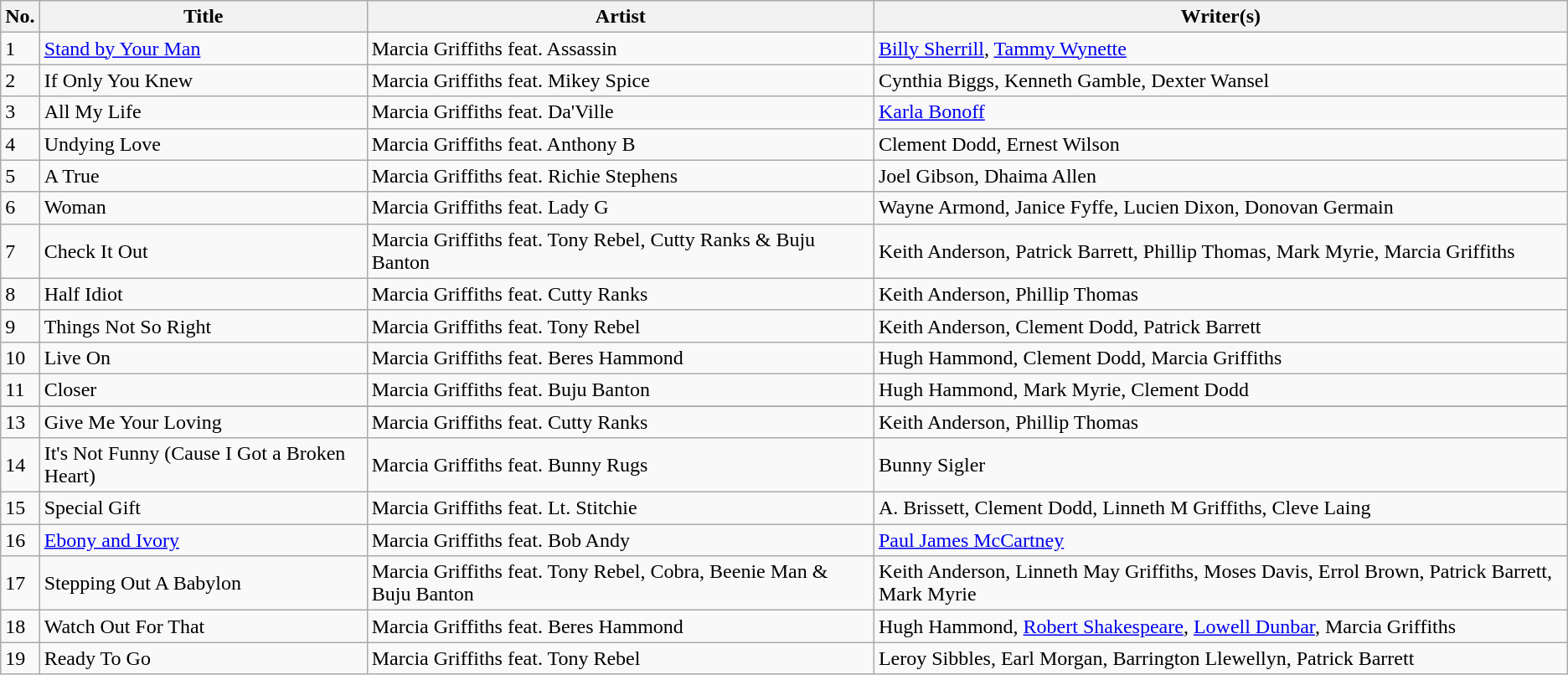<table class="wikitable">
<tr>
<th>No.</th>
<th>Title</th>
<th>Artist</th>
<th>Writer(s)</th>
</tr>
<tr>
<td>1</td>
<td><a href='#'>Stand by Your Man</a></td>
<td>Marcia Griffiths feat. Assassin</td>
<td><a href='#'>Billy Sherrill</a>, <a href='#'>Tammy Wynette</a></td>
</tr>
<tr>
<td>2</td>
<td>If Only You Knew</td>
<td>Marcia Griffiths feat. Mikey Spice</td>
<td>Cynthia Biggs, Kenneth Gamble, Dexter Wansel</td>
</tr>
<tr>
<td>3</td>
<td>All My Life</td>
<td>Marcia Griffiths feat. Da'Ville</td>
<td><a href='#'>Karla Bonoff</a></td>
</tr>
<tr>
<td>4</td>
<td>Undying Love</td>
<td>Marcia Griffiths feat. Anthony B</td>
<td>Clement Dodd, Ernest Wilson</td>
</tr>
<tr>
<td>5</td>
<td>A True</td>
<td>Marcia Griffiths feat. Richie Stephens</td>
<td>Joel Gibson, Dhaima Allen</td>
</tr>
<tr>
<td>6</td>
<td>Woman</td>
<td>Marcia Griffiths feat. Lady G</td>
<td>Wayne Armond, Janice Fyffe, Lucien Dixon, Donovan Germain</td>
</tr>
<tr>
<td>7</td>
<td>Check It Out</td>
<td>Marcia Griffiths feat. Tony Rebel, Cutty Ranks & Buju Banton</td>
<td>Keith Anderson, Patrick Barrett, Phillip Thomas, Mark Myrie, Marcia Griffiths</td>
</tr>
<tr>
<td>8</td>
<td>Half Idiot</td>
<td>Marcia Griffiths feat. Cutty Ranks</td>
<td>Keith Anderson, Phillip Thomas</td>
</tr>
<tr>
<td>9</td>
<td>Things Not So Right</td>
<td>Marcia Griffiths feat. Tony Rebel</td>
<td>Keith Anderson, Clement Dodd, Patrick Barrett</td>
</tr>
<tr>
<td>10</td>
<td>Live On</td>
<td>Marcia Griffiths feat. Beres Hammond</td>
<td>Hugh Hammond, Clement Dodd, Marcia Griffiths</td>
</tr>
<tr>
<td>11</td>
<td>Closer</td>
<td>Marcia Griffiths feat. Buju Banton</td>
<td>Hugh Hammond, Mark Myrie, Clement Dodd</td>
</tr>
<tr | 12 || Really Together || Marcia Griffiths feat. Bunny Rugs || Keith Anderson>
</tr>
<tr>
<td>13</td>
<td>Give Me Your Loving</td>
<td>Marcia Griffiths feat. Cutty Ranks</td>
<td>Keith Anderson, Phillip Thomas</td>
</tr>
<tr>
<td>14</td>
<td>It's Not Funny (Cause I Got a Broken Heart)</td>
<td>Marcia Griffiths feat. Bunny Rugs</td>
<td>Bunny Sigler</td>
</tr>
<tr>
<td>15</td>
<td>Special Gift</td>
<td>Marcia Griffiths feat. Lt. Stitchie</td>
<td>A. Brissett, Clement Dodd, Linneth M Griffiths, Cleve Laing</td>
</tr>
<tr>
<td>16</td>
<td><a href='#'>Ebony and Ivory</a></td>
<td>Marcia Griffiths feat. Bob Andy</td>
<td><a href='#'>Paul James McCartney</a></td>
</tr>
<tr>
<td>17</td>
<td>Stepping Out A Babylon</td>
<td>Marcia Griffiths feat. Tony Rebel, Cobra, Beenie Man & Buju  Banton</td>
<td>Keith Anderson, Linneth May Griffiths, Moses Davis, Errol Brown, Patrick Barrett, Mark Myrie</td>
</tr>
<tr>
<td>18</td>
<td>Watch Out For That</td>
<td>Marcia Griffiths feat. Beres Hammond</td>
<td>Hugh Hammond, <a href='#'>Robert Shakespeare</a>, <a href='#'>Lowell Dunbar</a>, Marcia Griffiths</td>
</tr>
<tr>
<td>19</td>
<td>Ready To Go</td>
<td>Marcia Griffiths feat. Tony Rebel</td>
<td>Leroy Sibbles, Earl Morgan, Barrington Llewellyn, Patrick Barrett</td>
</tr>
</table>
